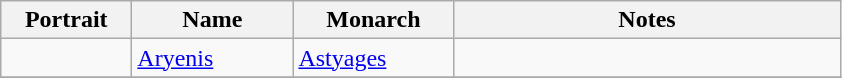<table class="wikitable">
<tr>
<th width="80pt">Portrait</th>
<th width="100pt">Name</th>
<th width="100pt">Monarch</th>
<th width="250pt">Notes</th>
</tr>
<tr>
<td></td>
<td><a href='#'>Aryenis</a></td>
<td><a href='#'>Astyages</a></td>
<td></td>
</tr>
<tr>
</tr>
</table>
